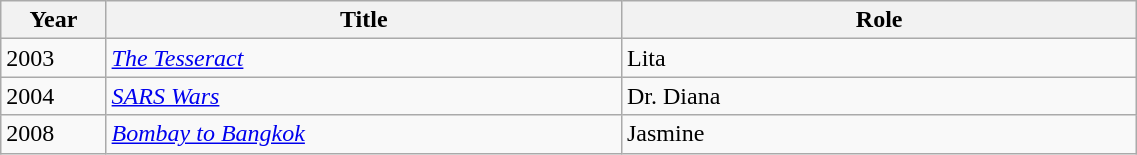<table class="wikitable sortable" width=60%>
<tr>
<th width=5%>Year</th>
<th width=25%>Title</th>
<th width=25%>Role</th>
</tr>
<tr>
<td>2003</td>
<td><em><a href='#'>The Tesseract</a></em></td>
<td>Lita</td>
</tr>
<tr>
<td>2004</td>
<td><em><a href='#'>SARS Wars</a></em></td>
<td>Dr. Diana</td>
</tr>
<tr>
<td>2008</td>
<td><em><a href='#'>Bombay to Bangkok</a></em></td>
<td>Jasmine</td>
</tr>
</table>
